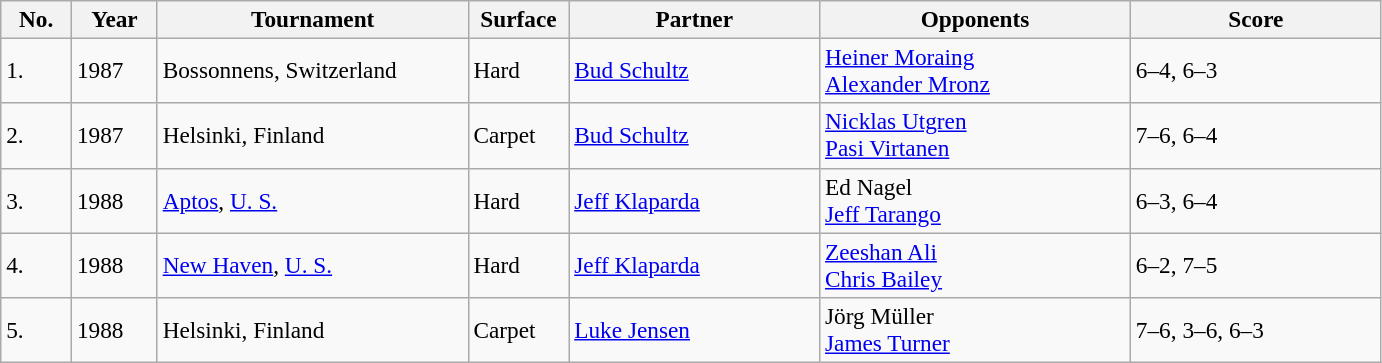<table class="sortable wikitable" style=font-size:97%>
<tr>
<th width=40>No.</th>
<th width=50>Year</th>
<th width=200>Tournament</th>
<th width=60>Surface</th>
<th width=160>Partner</th>
<th width=200>Opponents</th>
<th width=160>Score</th>
</tr>
<tr>
<td>1.</td>
<td>1987</td>
<td>Bossonnens, Switzerland</td>
<td>Hard</td>
<td> <a href='#'>Bud Schultz</a></td>
<td> <a href='#'>Heiner Moraing</a><br> <a href='#'>Alexander Mronz</a></td>
<td>6–4, 6–3</td>
</tr>
<tr>
<td>2.</td>
<td>1987</td>
<td>Helsinki, Finland</td>
<td>Carpet</td>
<td> <a href='#'>Bud Schultz</a></td>
<td> <a href='#'>Nicklas Utgren</a><br> <a href='#'>Pasi Virtanen</a></td>
<td>7–6, 6–4</td>
</tr>
<tr>
<td>3.</td>
<td>1988</td>
<td><a href='#'>Aptos</a>, <a href='#'>U. S.</a></td>
<td>Hard</td>
<td> <a href='#'>Jeff Klaparda</a></td>
<td> Ed Nagel<br> <a href='#'>Jeff Tarango</a></td>
<td>6–3, 6–4</td>
</tr>
<tr>
<td>4.</td>
<td>1988</td>
<td><a href='#'>New Haven</a>, <a href='#'>U. S.</a></td>
<td>Hard</td>
<td> <a href='#'>Jeff Klaparda</a></td>
<td> <a href='#'>Zeeshan Ali</a><br> <a href='#'>Chris Bailey</a></td>
<td>6–2, 7–5</td>
</tr>
<tr>
<td>5.</td>
<td>1988</td>
<td>Helsinki, Finland</td>
<td>Carpet</td>
<td> <a href='#'>Luke Jensen</a></td>
<td> Jörg Müller<br> <a href='#'>James Turner</a></td>
<td>7–6, 3–6, 6–3</td>
</tr>
</table>
